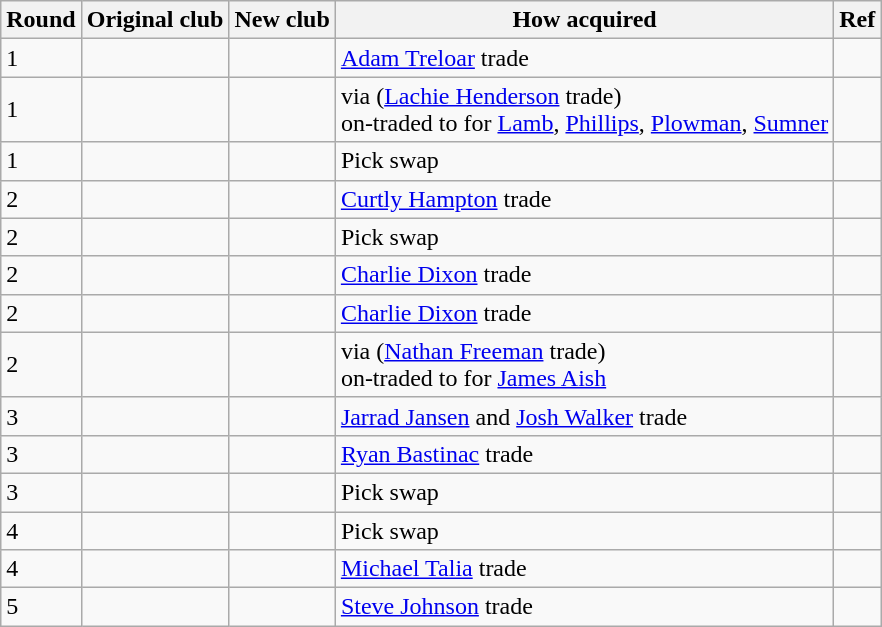<table class="wikitable sortable">
<tr>
<th>Round</th>
<th>Original club</th>
<th>New club</th>
<th>How acquired</th>
<th class=unsortable>Ref</th>
</tr>
<tr>
<td>1</td>
<td></td>
<td></td>
<td><a href='#'>Adam Treloar</a> trade</td>
<td></td>
</tr>
<tr>
<td>1</td>
<td></td>
<td></td>
<td>via  (<a href='#'>Lachie Henderson</a> trade)<br>on-traded to  for <a href='#'>Lamb</a>, <a href='#'>Phillips</a>, <a href='#'>Plowman</a>, <a href='#'>Sumner</a></td>
<td></td>
</tr>
<tr>
<td>1</td>
<td></td>
<td></td>
<td>Pick swap</td>
<td></td>
</tr>
<tr>
<td>2</td>
<td></td>
<td></td>
<td><a href='#'>Curtly Hampton</a> trade</td>
<td></td>
</tr>
<tr>
<td>2</td>
<td></td>
<td></td>
<td>Pick swap</td>
<td></td>
</tr>
<tr>
<td>2</td>
<td></td>
<td></td>
<td><a href='#'>Charlie Dixon</a> trade</td>
<td></td>
</tr>
<tr>
<td>2</td>
<td></td>
<td></td>
<td><a href='#'>Charlie Dixon</a> trade</td>
<td></td>
</tr>
<tr>
<td>2</td>
<td></td>
<td></td>
<td>via  (<a href='#'>Nathan Freeman</a> trade)<br>on-traded to  for <a href='#'>James Aish</a></td>
<td></td>
</tr>
<tr>
<td>3</td>
<td></td>
<td></td>
<td><a href='#'>Jarrad Jansen</a> and <a href='#'>Josh Walker</a> trade</td>
<td></td>
</tr>
<tr>
<td>3</td>
<td></td>
<td></td>
<td><a href='#'>Ryan Bastinac</a> trade</td>
<td></td>
</tr>
<tr>
<td>3</td>
<td></td>
<td></td>
<td>Pick swap</td>
<td></td>
</tr>
<tr>
<td>4</td>
<td></td>
<td></td>
<td>Pick swap</td>
<td></td>
</tr>
<tr>
<td>4</td>
<td></td>
<td></td>
<td><a href='#'>Michael Talia</a> trade</td>
<td></td>
</tr>
<tr>
<td>5</td>
<td></td>
<td></td>
<td><a href='#'>Steve Johnson</a> trade</td>
<td></td>
</tr>
</table>
